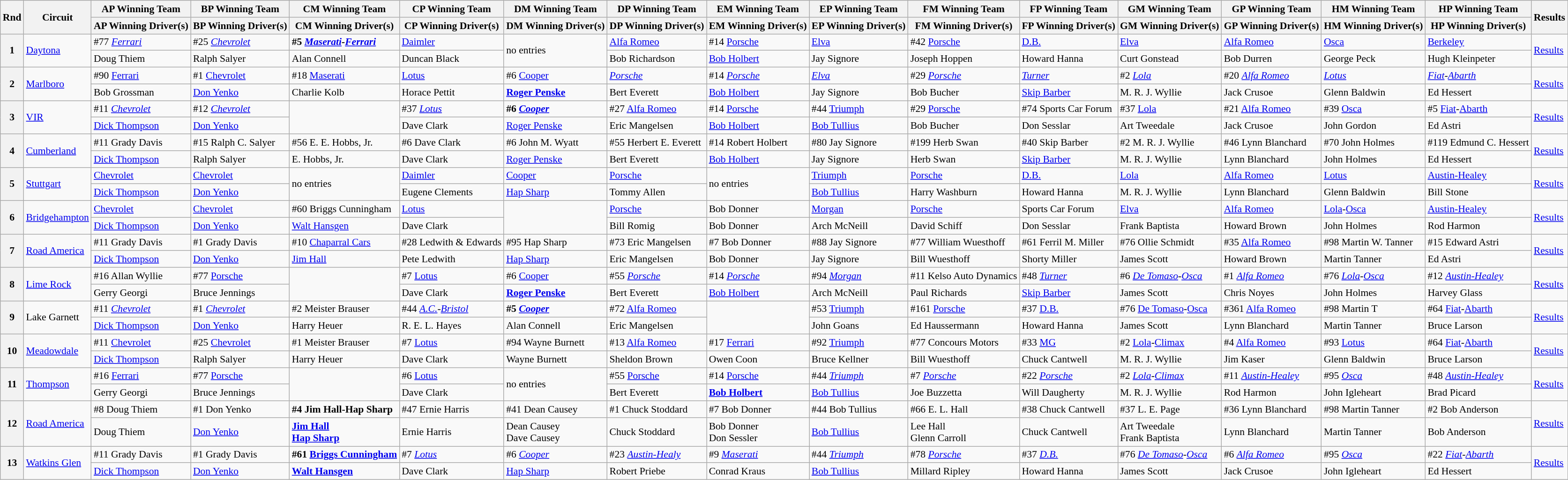<table class="wikitable" style="font-size: 90%; white-space: nowrap;">
<tr>
<th rowspan=2>Rnd</th>
<th rowspan=2>Circuit</th>
<th>AP Winning Team</th>
<th>BP Winning Team</th>
<th>CM Winning Team</th>
<th>CP Winning Team</th>
<th>DM Winning Team</th>
<th>DP Winning Team</th>
<th>EM Winning Team</th>
<th>EP Winning Team</th>
<th>FM Winning Team</th>
<th>FP Winning Team</th>
<th>GM Winning Team</th>
<th>GP Winning Team</th>
<th>HM Winning Team</th>
<th>HP Winning Team</th>
<th rowspan=2>Results</th>
</tr>
<tr>
<th>AP Winning Driver(s)</th>
<th>BP Winning Driver(s)</th>
<th>CM Winning Driver(s)</th>
<th>CP Winning Driver(s)</th>
<th>DM Winning Driver(s)</th>
<th>DP Winning Driver(s)</th>
<th>EM Winning Driver(s)</th>
<th>EP Winning Driver(s)</th>
<th>FM Winning Driver(s)</th>
<th>FP Winning Driver(s)</th>
<th>GM Winning Driver(s)</th>
<th>GP Winning Driver(s)</th>
<th>HM Winning Driver(s)</th>
<th>HP Winning Driver(s)</th>
</tr>
<tr>
<th rowspan=2>1</th>
<td rowspan=2><a href='#'>Daytona</a></td>
<td> #77 <em><a href='#'>Ferrari</a></em></td>
<td> #25 <em><a href='#'>Chevrolet</a></em></td>
<td> <strong>#5 <em><a href='#'>Maserati</a>-<a href='#'>Ferrari</a><strong><em></td>
<td> </em><a href='#'>Daimler</a><em></td>
<td rowspan=2> </em>no entries<em></td>
<td> </em><a href='#'>Alfa Romeo</a><em></td>
<td> #14 </em><a href='#'>Porsche</a><em></td>
<td> </em><a href='#'>Elva</a><em></td>
<td> #42 </em><a href='#'>Porsche</a><em></td>
<td> </em><a href='#'>D.B.</a><em></td>
<td> </em><a href='#'>Elva</a><em></td>
<td> </em><a href='#'>Alfa Romeo</a><em></td>
<td> </em><a href='#'>Osca</a><em></td>
<td> </em><a href='#'>Berkeley</a><em></td>
<td rowspan=2><a href='#'>Results</a></td>
</tr>
<tr>
<td>  Doug Thiem</td>
<td>  Ralph Salyer</td>
<td> </strong> Alan Connell<strong></td>
<td>  Duncan Black</td>
<td>  Bob Richardson</td>
<td>  <a href='#'>Bob Holbert</a></td>
<td>  Jay Signore</td>
<td>  Joseph Hoppen</td>
<td>  Howard Hanna</td>
<td>  Curt Gonstead</td>
<td>  Bob Durren</td>
<td>  George Peck</td>
<td>  Hugh Kleinpeter</td>
</tr>
<tr>
<th rowspan=2>2</th>
<td rowspan=2><a href='#'>Marlboro</a></td>
<td> #90 </em><a href='#'>Ferrari</a><em></td>
<td> #1 </em><a href='#'>Chevrolet</a><em></td>
<td> #18 </em><a href='#'>Maserati</a><em></td>
<td> </em><a href='#'>Lotus</a><em></td>
<td> </strong>#6 </em><a href='#'>Cooper</a></em></strong></td>
<td> <em><a href='#'>Porsche</a></em></td>
<td> #14 <em><a href='#'>Porsche</a></em></td>
<td> <em><a href='#'>Elva</a></em></td>
<td> #29 <em><a href='#'>Porsche</a></em></td>
<td> <em><a href='#'>Turner</a></em></td>
<td> #2 <em><a href='#'>Lola</a></em></td>
<td> #20 <em><a href='#'>Alfa Romeo</a></em></td>
<td> <em><a href='#'>Lotus</a></em></td>
<td> <em><a href='#'>Fiat</a>-<a href='#'>Abarth</a></em></td>
<td rowspan=2><a href='#'>Results</a></td>
</tr>
<tr>
<td>  Bob Grossman</td>
<td>  <a href='#'>Don Yenko</a></td>
<td>  Charlie Kolb</td>
<td>  Horace Pettit</td>
<td> <strong> <a href='#'>Roger Penske</a></strong></td>
<td>  Bert Everett</td>
<td>  <a href='#'>Bob Holbert</a></td>
<td>  Jay Signore</td>
<td>  Bob Bucher</td>
<td>  <a href='#'>Skip Barber</a></td>
<td>  M. R. J. Wyllie</td>
<td>  Jack Crusoe</td>
<td>  Glenn Baldwin</td>
<td>  Ed Hessert</td>
</tr>
<tr>
<th rowspan=2>3</th>
<td rowspan=2><a href='#'>VIR</a></td>
<td> #11 <em><a href='#'>Chevrolet</a></em></td>
<td> #12 <em><a href='#'>Chevrolet</a></em></td>
<td rowspan=2> </td>
<td> #37 <em><a href='#'>Lotus</a></em></td>
<td> <strong>#6 <em><a href='#'>Cooper</a><strong><em></td>
<td> #27 </em><a href='#'>Alfa Romeo</a><em></td>
<td> #14 </em><a href='#'>Porsche</a><em></td>
<td> #44 </em><a href='#'>Triumph</a><em></td>
<td> #29 </em><a href='#'>Porsche</a><em></td>
<td> #74 Sports Car Forum</td>
<td> #37 </em><a href='#'>Lola</a><em></td>
<td> #21 </em><a href='#'>Alfa Romeo</a><em></td>
<td> #39 </em><a href='#'>Osca</a><em></td>
<td> #5 </em><a href='#'>Fiat</a>-<a href='#'>Abarth</a><em></td>
<td rowspan=2><a href='#'>Results</a></td>
</tr>
<tr>
<td>  <a href='#'>Dick Thompson</a></td>
<td>  <a href='#'>Don Yenko</a></td>
<td>  Dave Clark</td>
<td> </strong> <a href='#'>Roger Penske</a><strong></td>
<td>  Eric Mangelsen</td>
<td>  <a href='#'>Bob Holbert</a></td>
<td>  <a href='#'>Bob Tullius</a></td>
<td>  Bob Bucher</td>
<td>  Don Sesslar</td>
<td>  Art Tweedale</td>
<td>  Jack Crusoe</td>
<td>  John Gordon</td>
<td>  Ed Astri</td>
</tr>
<tr>
<th rowspan=2>4</th>
<td rowspan=2><a href='#'>Cumberland</a></td>
<td> #11 Grady Davis</td>
<td> #15 Ralph C. Salyer</td>
<td> #56 E. E. Hobbs, Jr.</td>
<td> #6 Dave Clark</td>
<td> </strong>#6 John M. Wyatt<strong></td>
<td> #55 Herbert E. Everett</td>
<td> #14 Robert Holbert</td>
<td> #80 Jay Signore</td>
<td> #199 Herb Swan</td>
<td> #40 Skip Barber</td>
<td> #2 M. R. J. Wyllie</td>
<td> #46 Lynn Blanchard</td>
<td> #70 John Holmes</td>
<td> #119 Edmund C. Hessert</td>
<td rowspan=2><a href='#'>Results</a></td>
</tr>
<tr>
<td>  <a href='#'>Dick Thompson</a></td>
<td>  Ralph Salyer</td>
<td>  E. Hobbs, Jr.</td>
<td>  Dave Clark</td>
<td> </strong> <a href='#'>Roger Penske</a><strong></td>
<td>  Bert Everett</td>
<td>  <a href='#'>Bob Holbert</a></td>
<td>  Jay Signore</td>
<td>  Herb Swan</td>
<td>  <a href='#'>Skip Barber</a></td>
<td>  M. R. J. Wyllie</td>
<td>  Lynn Blanchard</td>
<td>  John Holmes</td>
<td>  Ed Hessert</td>
</tr>
<tr>
<th rowspan=2>5</th>
<td rowspan=2><a href='#'>Stuttgart</a></td>
<td> </em><a href='#'>Chevrolet</a><em></td>
<td> </em><a href='#'>Chevrolet</a><em></td>
<td rowspan=2> </em>no entries<em></td>
<td> </em><a href='#'>Daimler</a><em></td>
<td> </em></strong><a href='#'>Cooper</a><strong><em></td>
<td> </em><a href='#'>Porsche</a><em></td>
<td rowspan=2> </em>no entries<em></td>
<td> </em><a href='#'>Triumph</a><em></td>
<td> </em><a href='#'>Porsche</a><em></td>
<td> </em><a href='#'>D.B.</a><em></td>
<td> </em><a href='#'>Lola</a><em></td>
<td> </em><a href='#'>Alfa Romeo</a><em></td>
<td> </em><a href='#'>Lotus</a><em></td>
<td> </em><a href='#'>Austin-Healey</a><em></td>
<td rowspan=2><a href='#'>Results</a></td>
</tr>
<tr>
<td>  <a href='#'>Dick Thompson</a></td>
<td>  <a href='#'>Don Yenko</a></td>
<td>  Eugene Clements</td>
<td> </strong> <a href='#'>Hap Sharp</a><strong></td>
<td>  Tommy Allen</td>
<td>  <a href='#'>Bob Tullius</a></td>
<td>  Harry Washburn</td>
<td>  Howard Hanna</td>
<td>  M. R. J. Wyllie</td>
<td>  Lynn Blanchard</td>
<td>  Glenn Baldwin</td>
<td>  Bill Stone</td>
</tr>
<tr>
<th rowspan=2>6</th>
<td rowspan=2><a href='#'>Bridgehampton</a></td>
<td> </em><a href='#'>Chevrolet</a><em></td>
<td> </em><a href='#'>Chevrolet</a><em></td>
<td> </strong>#60 Briggs Cunningham<strong></td>
<td> </em><a href='#'>Lotus</a><em></td>
<td rowspan=2> </td>
<td> </em><a href='#'>Porsche</a><em></td>
<td> Bob Donner</td>
<td> </em><a href='#'>Morgan</a><em></td>
<td> </em><a href='#'>Porsche</a><em></td>
<td> Sports Car Forum</td>
<td> </em><a href='#'>Elva</a><em></td>
<td> </em><a href='#'>Alfa Romeo</a><em></td>
<td> </em><a href='#'>Lola</a>-<a href='#'>Osca</a><em></td>
<td> </em><a href='#'>Austin-Healey</a><em></td>
<td rowspan=2><a href='#'>Results</a></td>
</tr>
<tr>
<td>  <a href='#'>Dick Thompson</a></td>
<td>  <a href='#'>Don Yenko</a></td>
<td> </strong> <a href='#'>Walt Hansgen</a><strong></td>
<td>  Dave Clark</td>
<td>  Bill Romig</td>
<td>  Bob Donner</td>
<td>  Arch McNeill</td>
<td>  David Schiff</td>
<td>  Don Sesslar</td>
<td>  Frank Baptista</td>
<td>  Howard Brown</td>
<td>  John Holmes</td>
<td>  Rod Harmon</td>
</tr>
<tr>
<th rowspan=2>7</th>
<td rowspan=2><a href='#'>Road America</a></td>
<td> #11 Grady Davis</td>
<td> #1 Grady Davis</td>
<td> </strong>#10 <a href='#'>Chaparral Cars</a><strong></td>
<td> #28 Ledwith & Edwards</td>
<td> #95 Hap Sharp</td>
<td> #73 Eric Mangelsen</td>
<td> #7 Bob Donner</td>
<td> #88 Jay Signore</td>
<td> #77 William Wuesthoff</td>
<td> #61 Ferril M. Miller</td>
<td> #76 Ollie Schmidt</td>
<td> #35 </em><a href='#'>Alfa Romeo</a><em></td>
<td> #98 Martin W. Tanner</td>
<td> #15 Edward Astri</td>
<td rowspan=2><a href='#'>Results</a></td>
</tr>
<tr>
<td>  <a href='#'>Dick Thompson</a></td>
<td>  <a href='#'>Don Yenko</a></td>
<td>  <a href='#'>Jim Hall</a></td>
<td>  Pete Ledwith</td>
<td>  <a href='#'>Hap Sharp</a></td>
<td>  Eric Mangelsen</td>
<td>  Bob Donner</td>
<td>  Jay Signore</td>
<td>  Bill Wuesthoff</td>
<td>  Shorty Miller</td>
<td>  James Scott</td>
<td>  Howard Brown</td>
<td>  Martin Tanner</td>
<td>  Ed Astri</td>
</tr>
<tr>
<th rowspan=2>8</th>
<td rowspan=2><a href='#'>Lime Rock</a></td>
<td> #16 Allan Wyllie</td>
<td> #77 </em><a href='#'>Porsche</a><em></td>
<td rowspan=2> </td>
<td> #7 </em><a href='#'>Lotus</a><em></td>
<td> </strong>#6 </em><a href='#'>Cooper</a></em></strong></td>
<td> #55 <em><a href='#'>Porsche</a></em></td>
<td> #14 <em><a href='#'>Porsche</a></em></td>
<td> #94 <em><a href='#'>Morgan</a></em></td>
<td> #11 Kelso Auto Dynamics</td>
<td> #48 <em><a href='#'>Turner</a></em></td>
<td> #6 <em><a href='#'>De Tomaso</a>-<a href='#'>Osca</a></em></td>
<td> #1 <em><a href='#'>Alfa Romeo</a></em></td>
<td> #76 <em><a href='#'>Lola</a>-<a href='#'>Osca</a></em></td>
<td> #12 <em><a href='#'>Austin-Healey</a></em></td>
<td rowspan=2><a href='#'>Results</a></td>
</tr>
<tr>
<td>  Gerry Georgi</td>
<td>  Bruce Jennings</td>
<td>  Dave Clark</td>
<td> <strong> <a href='#'>Roger Penske</a></strong></td>
<td>  Bert Everett</td>
<td>  <a href='#'>Bob Holbert</a></td>
<td>  Arch McNeill</td>
<td>  Paul Richards</td>
<td>  <a href='#'>Skip Barber</a></td>
<td>  James Scott</td>
<td>  Chris Noyes</td>
<td>  John Holmes</td>
<td>  Harvey Glass</td>
</tr>
<tr>
<th rowspan=2>9</th>
<td rowspan=2>Lake Garnett</td>
<td> #11 <em><a href='#'>Chevrolet</a></em></td>
<td> #1 <em><a href='#'>Chevrolet</a></em></td>
<td> #2 Meister Brauser</td>
<td> #44 <em><a href='#'>A.C.</a>-<a href='#'>Bristol</a></em></td>
<td> <strong>#5 <em><a href='#'>Cooper</a><strong><em></td>
<td> #72 </em><a href='#'>Alfa Romeo</a><em></td>
<td rowspan=2> </td>
<td> #53 </em><a href='#'>Triumph</a><em></td>
<td> #161 </em><a href='#'>Porsche</a><em></td>
<td> #37 </em><a href='#'>D.B.</a><em></td>
<td> #76 </em><a href='#'>De Tomaso</a>-<a href='#'>Osca</a><em></td>
<td> #361 </em><a href='#'>Alfa Romeo</a><em></td>
<td> #98 </em>Martin T<em></td>
<td> #64 </em><a href='#'>Fiat</a>-<a href='#'>Abarth</a><em></td>
<td rowspan=2><a href='#'>Results</a></td>
</tr>
<tr>
<td>  <a href='#'>Dick Thompson</a></td>
<td>  <a href='#'>Don Yenko</a></td>
<td>  Harry Heuer</td>
<td>  R. E. L. Hayes</td>
<td> </strong> Alan Connell<strong></td>
<td>  Eric Mangelsen</td>
<td>  John Goans</td>
<td>  Ed Haussermann</td>
<td>  Howard Hanna</td>
<td>  James Scott</td>
<td>  Lynn Blanchard</td>
<td>  Martin Tanner</td>
<td>  Bruce Larson</td>
</tr>
<tr>
<th rowspan=2>10</th>
<td rowspan=2><a href='#'>Meadowdale</a></td>
<td> #11 </em><a href='#'>Chevrolet</a><em></td>
<td> #25 </em><a href='#'>Chevrolet</a><em></td>
<td> </strong>#1 Meister Brauser<strong></td>
<td> #7 </em><a href='#'>Lotus</a><em></td>
<td> #94 Wayne Burnett</td>
<td> #13 </em><a href='#'>Alfa Romeo</a><em></td>
<td> #17 </em><a href='#'>Ferrari</a><em></td>
<td> #92 </em><a href='#'>Triumph</a><em></td>
<td> #77 Concours Motors</td>
<td> #33 </em><a href='#'>MG</a><em></td>
<td> #2 </em><a href='#'>Lola</a>-<a href='#'>Climax</a><em></td>
<td> #4 </em><a href='#'>Alfa Romeo</a><em></td>
<td> #93 </em><a href='#'>Lotus</a><em></td>
<td> #64 </em><a href='#'>Fiat</a>-<a href='#'>Abarth</a><em></td>
<td rowspan=2><a href='#'>Results</a></td>
</tr>
<tr>
<td>  <a href='#'>Dick Thompson</a></td>
<td>  Ralph Salyer</td>
<td> </strong> Harry Heuer<strong></td>
<td>  Dave Clark</td>
<td>  Wayne Burnett</td>
<td>  Sheldon Brown</td>
<td>  Owen Coon</td>
<td>  Bruce Kellner</td>
<td>  Bill Wuesthoff</td>
<td>  Chuck Cantwell</td>
<td>  M. R. J. Wyllie</td>
<td>  Jim Kaser</td>
<td>  Glenn Baldwin</td>
<td>  Bruce Larson</td>
</tr>
<tr>
<th rowspan=2>11</th>
<td rowspan=2><a href='#'>Thompson</a></td>
<td> #16 </em><a href='#'>Ferrari</a><em></td>
<td> #77 </em><a href='#'>Porsche</a><em></td>
<td rowspan=2> </td>
<td> #6 </em><a href='#'>Lotus</a><em></td>
<td rowspan=2> </em>no entries<em></td>
<td> #55 </em><a href='#'>Porsche</a><em></td>
<td> </strong>#14 </em><a href='#'>Porsche</a></em></strong></td>
<td> #44 <em><a href='#'>Triumph</a></em></td>
<td> #7 <em><a href='#'>Porsche</a></em></td>
<td> #22 <em><a href='#'>Porsche</a></em></td>
<td> #2 <em><a href='#'>Lola</a>-<a href='#'>Climax</a></em></td>
<td> #11 <em><a href='#'>Austin-Healey</a></em></td>
<td> #95 <em><a href='#'>Osca</a></em></td>
<td> #48 <em><a href='#'>Austin-Healey</a></em></td>
<td rowspan=2><a href='#'>Results</a></td>
</tr>
<tr>
<td>  Gerry Georgi</td>
<td>  Bruce Jennings</td>
<td>  Dave Clark</td>
<td>  Bert Everett</td>
<td> <strong> <a href='#'>Bob Holbert</a></strong></td>
<td>  <a href='#'>Bob Tullius</a></td>
<td>  Joe Buzzetta</td>
<td>  Will Daugherty</td>
<td>  M. R. J. Wyllie</td>
<td>  Rod Harmon</td>
<td>  John Igleheart</td>
<td>  Brad Picard</td>
</tr>
<tr>
<th rowspan=2>12</th>
<td rowspan=2><a href='#'>Road America</a></td>
<td> #8 Doug Thiem</td>
<td> #1 Don Yenko</td>
<td> <strong>#4 Jim Hall-Hap Sharp</strong></td>
<td> #47 Ernie Harris</td>
<td> #41 Dean Causey</td>
<td> #1 Chuck Stoddard</td>
<td> #7 Bob Donner</td>
<td> #44 Bob Tullius</td>
<td> #66 E. L. Hall</td>
<td> #38 Chuck Cantwell</td>
<td> #37 L. E. Page</td>
<td> #36 Lynn Blanchard</td>
<td> #98 Martin Tanner</td>
<td> #2 Bob Anderson</td>
<td rowspan=2><a href='#'>Results</a></td>
</tr>
<tr>
<td>  Doug Thiem</td>
<td>  <a href='#'>Don Yenko</a></td>
<td> <strong> <a href='#'>Jim Hall</a><br> <a href='#'>Hap Sharp</a></strong></td>
<td>  Ernie Harris</td>
<td>  Dean Causey<br> Dave Causey</td>
<td>  Chuck Stoddard</td>
<td>  Bob Donner<br> Don Sessler</td>
<td>  <a href='#'>Bob Tullius</a></td>
<td>  Lee Hall<br> Glenn Carroll</td>
<td>  Chuck Cantwell</td>
<td>  Art Tweedale<br> Frank Baptista</td>
<td>  Lynn Blanchard</td>
<td>  Martin Tanner</td>
<td>  Bob Anderson</td>
</tr>
<tr>
<th rowspan=2>13</th>
<td rowspan=2><a href='#'>Watkins Glen</a></td>
<td> #11 Grady Davis</td>
<td> #1 Grady Davis</td>
<td> <strong>#61 <a href='#'>Briggs Cunningham</a></strong></td>
<td> #7 <em><a href='#'>Lotus</a></em></td>
<td> #6 <em><a href='#'>Cooper</a></em></td>
<td> #23 <em><a href='#'>Austin-Healy</a></em></td>
<td> #9 <em><a href='#'>Maserati</a></em></td>
<td> #44 <em><a href='#'>Triumph</a></em></td>
<td> #78 <em><a href='#'>Porsche</a></em></td>
<td> #37 <em><a href='#'>D.B.</a></em></td>
<td> #76 <em><a href='#'>De Tomaso</a>-<a href='#'>Osca</a></em></td>
<td> #6 <em><a href='#'>Alfa Romeo</a></em></td>
<td> #95 <em><a href='#'>Osca</a></em></td>
<td> #22 <em><a href='#'>Fiat</a>-<a href='#'>Abarth</a></em></td>
<td rowspan=2><a href='#'>Results</a></td>
</tr>
<tr>
<td>  <a href='#'>Dick Thompson</a></td>
<td>  <a href='#'>Don Yenko</a></td>
<td> <strong> <a href='#'>Walt Hansgen</a></strong></td>
<td>  Dave Clark</td>
<td>  <a href='#'>Hap Sharp</a></td>
<td>  Robert Priebe</td>
<td>  Conrad Kraus</td>
<td>  <a href='#'>Bob Tullius</a></td>
<td>  Millard Ripley</td>
<td>  Howard Hanna</td>
<td>  James Scott</td>
<td>  Jack Crusoe</td>
<td>  John Igleheart</td>
<td>  Ed Hessert</td>
</tr>
</table>
